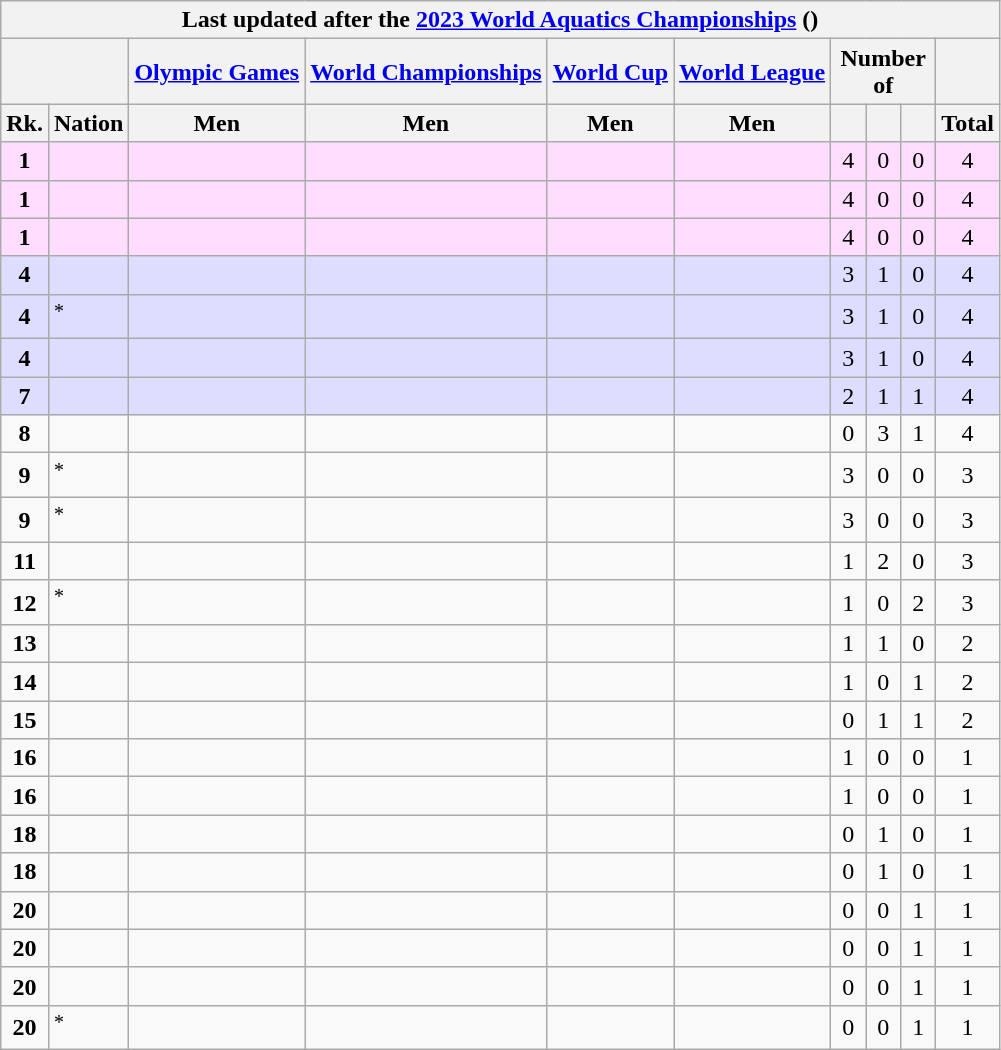<table class="wikitable" style="margin-top: 0em; text-align: center; font-size: 100%;">
<tr>
<th colspan="10">Last updated after the <a href='#'>2023 World Aquatics Championships</a> ()</th>
</tr>
<tr>
<th colspan="2"></th>
<th><a href='#'>Olympic Games</a></th>
<th><a href='#'>World Championships</a></th>
<th><a href='#'>World Cup</a></th>
<th><a href='#'>World League</a></th>
<th colspan="3">Number of</th>
<th></th>
</tr>
<tr>
<th style="width: 1em;">Rk.</th>
<th>Nation</th>
<th>Men</th>
<th>Men</th>
<th>Men</th>
<th>Men</th>
<th style="width: 1em;"></th>
<th style="width: 1em;"></th>
<th style="width: 1em;"></th>
<th style="width: 1em;">Total</th>
</tr>
<tr style="background: #fdf;">
<td><strong>1</strong></td>
<td style="text-align: left;"></td>
<td></td>
<td></td>
<td></td>
<td></td>
<td>4</td>
<td>0</td>
<td>0</td>
<td>4</td>
</tr>
<tr style="background: #fdf;">
<td><strong>1</strong></td>
<td style="text-align: left;"></td>
<td></td>
<td></td>
<td></td>
<td></td>
<td>4</td>
<td>0</td>
<td>0</td>
<td>4</td>
</tr>
<tr style="background: #fdf;">
<td><strong>1</strong></td>
<td style="text-align: left;"></td>
<td></td>
<td></td>
<td></td>
<td></td>
<td>4</td>
<td>0</td>
<td>0</td>
<td>4</td>
</tr>
<tr style="background: #ddf;">
<td><strong>4</strong></td>
<td style="text-align: left;"></td>
<td></td>
<td></td>
<td></td>
<td></td>
<td>3</td>
<td>1</td>
<td>0</td>
<td>4</td>
</tr>
<tr style="background: #ddf;">
<td><strong>4</strong></td>
<td style="text-align: left;"><em></em><sup>*</sup></td>
<td></td>
<td></td>
<td></td>
<td></td>
<td>3</td>
<td>1</td>
<td>0</td>
<td>4</td>
</tr>
<tr style="background: #ddf;">
<td><strong>4</strong></td>
<td style="text-align: left;"></td>
<td></td>
<td></td>
<td></td>
<td></td>
<td>3</td>
<td>1</td>
<td>0</td>
<td>4</td>
</tr>
<tr style="background: #ddf;">
<td><strong>7</strong></td>
<td style="text-align: left;"></td>
<td></td>
<td></td>
<td></td>
<td></td>
<td>2</td>
<td>1</td>
<td>1</td>
<td>4</td>
</tr>
<tr>
<td><strong>8</strong></td>
<td style="text-align: left;"></td>
<td></td>
<td></td>
<td></td>
<td></td>
<td>0</td>
<td>3</td>
<td>1</td>
<td>4</td>
</tr>
<tr>
<td><strong>9</strong></td>
<td style="text-align: left;"><em></em><sup>*</sup></td>
<td></td>
<td></td>
<td></td>
<td></td>
<td>3</td>
<td>0</td>
<td>0</td>
<td>3</td>
</tr>
<tr>
<td><strong>9</strong></td>
<td style="text-align: left;"><em></em><sup>*</sup></td>
<td></td>
<td></td>
<td></td>
<td></td>
<td>3</td>
<td>0</td>
<td>0</td>
<td>3</td>
</tr>
<tr>
<td><strong>11</strong></td>
<td style="text-align: left;"></td>
<td></td>
<td></td>
<td></td>
<td></td>
<td>1</td>
<td>2</td>
<td>0</td>
<td>3</td>
</tr>
<tr>
<td><strong>12</strong></td>
<td style="text-align: left;"><em></em><sup>*</sup></td>
<td></td>
<td></td>
<td></td>
<td></td>
<td>1</td>
<td>0</td>
<td>2</td>
<td>3</td>
</tr>
<tr>
<td><strong>13</strong></td>
<td style="text-align: left;"></td>
<td></td>
<td></td>
<td></td>
<td></td>
<td>1</td>
<td>1</td>
<td>0</td>
<td>2</td>
</tr>
<tr>
<td><strong>14</strong></td>
<td style="text-align: left;"></td>
<td></td>
<td></td>
<td></td>
<td></td>
<td>1</td>
<td>0</td>
<td>1</td>
<td>2</td>
</tr>
<tr>
<td><strong>15</strong></td>
<td style="text-align: left;"></td>
<td></td>
<td></td>
<td></td>
<td></td>
<td>0</td>
<td>1</td>
<td>1</td>
<td>2</td>
</tr>
<tr>
<td><strong>16</strong></td>
<td style="text-align: left;"></td>
<td></td>
<td></td>
<td></td>
<td></td>
<td>1</td>
<td>0</td>
<td>0</td>
<td>1</td>
</tr>
<tr>
<td><strong>16</strong></td>
<td style="text-align: left;"></td>
<td></td>
<td></td>
<td></td>
<td></td>
<td>1</td>
<td>0</td>
<td>0</td>
<td>1</td>
</tr>
<tr>
<td><strong>18</strong></td>
<td style="text-align: left;"></td>
<td></td>
<td></td>
<td></td>
<td></td>
<td>0</td>
<td>1</td>
<td>0</td>
<td>1</td>
</tr>
<tr>
<td><strong>18</strong></td>
<td style="text-align: left;"></td>
<td></td>
<td></td>
<td></td>
<td></td>
<td>0</td>
<td>1</td>
<td>0</td>
<td>1</td>
</tr>
<tr>
<td><strong>20</strong></td>
<td style="text-align: left;"></td>
<td></td>
<td></td>
<td></td>
<td></td>
<td>0</td>
<td>0</td>
<td>1</td>
<td>1</td>
</tr>
<tr>
<td><strong>20</strong></td>
<td style="text-align: left;"></td>
<td></td>
<td></td>
<td></td>
<td></td>
<td>0</td>
<td>0</td>
<td>1</td>
<td>1</td>
</tr>
<tr>
<td><strong>20</strong></td>
<td style="text-align: left;"></td>
<td></td>
<td></td>
<td></td>
<td></td>
<td>0</td>
<td>0</td>
<td>1</td>
<td>1</td>
</tr>
<tr>
<td><strong>20</strong></td>
<td style="text-align: left;"><em></em><sup>*</sup></td>
<td></td>
<td></td>
<td></td>
<td></td>
<td>0</td>
<td>0</td>
<td>1</td>
<td>1</td>
</tr>
</table>
